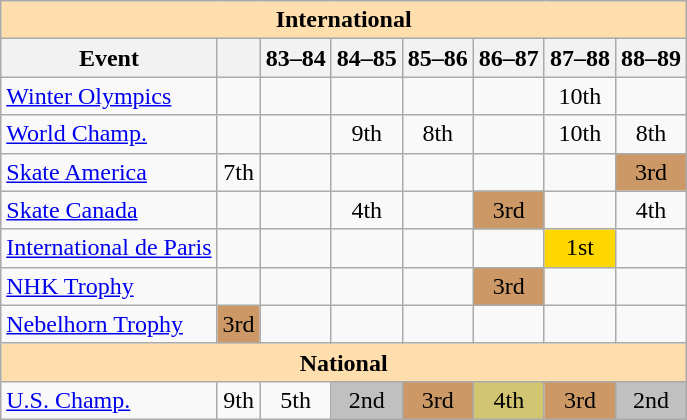<table class="wikitable" style="text-align:center">
<tr>
<th style="background-color: #ffdead; " colspan=8 align=center>International</th>
</tr>
<tr>
<th>Event</th>
<th></th>
<th>83–84</th>
<th>84–85</th>
<th>85–86</th>
<th>86–87</th>
<th>87–88</th>
<th>88–89</th>
</tr>
<tr>
<td align=left><a href='#'>Winter Olympics</a></td>
<td></td>
<td></td>
<td></td>
<td></td>
<td></td>
<td>10th</td>
<td></td>
</tr>
<tr>
<td align=left><a href='#'>World Champ.</a></td>
<td></td>
<td></td>
<td>9th</td>
<td>8th</td>
<td></td>
<td>10th</td>
<td>8th</td>
</tr>
<tr>
<td align=left><a href='#'>Skate America</a></td>
<td>7th</td>
<td></td>
<td></td>
<td></td>
<td></td>
<td></td>
<td bgcolor=cc9966>3rd</td>
</tr>
<tr>
<td align=left><a href='#'>Skate Canada</a></td>
<td></td>
<td></td>
<td>4th</td>
<td></td>
<td bgcolor=cc9966>3rd</td>
<td></td>
<td>4th</td>
</tr>
<tr>
<td align=left><a href='#'>International de Paris</a></td>
<td></td>
<td></td>
<td></td>
<td></td>
<td></td>
<td bgcolor=gold>1st</td>
<td></td>
</tr>
<tr>
<td align=left><a href='#'>NHK Trophy</a></td>
<td></td>
<td></td>
<td></td>
<td></td>
<td bgcolor=cc9966>3rd</td>
<td></td>
<td></td>
</tr>
<tr>
<td align=left><a href='#'>Nebelhorn Trophy</a></td>
<td bgcolor=cc9966>3rd</td>
<td></td>
<td></td>
<td></td>
<td></td>
<td></td>
<td></td>
</tr>
<tr>
<th style="background-color: #ffdead; " colspan=8 align=center>National</th>
</tr>
<tr>
<td align=left><a href='#'>U.S. Champ.</a></td>
<td>9th</td>
<td>5th</td>
<td bgcolor=silver>2nd</td>
<td bgcolor=cc9966>3rd</td>
<td bgcolor=d1c571>4th</td>
<td bgcolor=cc9966>3rd</td>
<td bgcolor=silver>2nd</td>
</tr>
</table>
